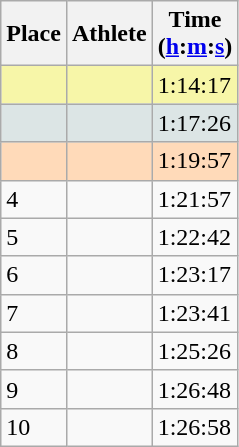<table class="wikitable sortable">
<tr>
<th scope="col">Place</th>
<th scope="col">Athlete</th>
<th scope="col">Time<br>(<a href='#'>h</a>:<a href='#'>m</a>:<a href='#'>s</a>)</th>
</tr>
<tr bgcolor="#F7F6A8">
<td></td>
<td></td>
<td>1:14:17</td>
</tr>
<tr bgcolor="#DCE5E5">
<td></td>
<td></td>
<td>1:17:26 </td>
</tr>
<tr bgcolor="#FFDAB9">
<td></td>
<td></td>
<td>1:19:57</td>
</tr>
<tr>
<td>4</td>
<td></td>
<td>1:21:57</td>
</tr>
<tr>
<td>5</td>
<td></td>
<td>1:22:42</td>
</tr>
<tr>
<td>6</td>
<td></td>
<td>1:23:17</td>
</tr>
<tr>
<td>7</td>
<td></td>
<td>1:23:41</td>
</tr>
<tr>
<td>8</td>
<td></td>
<td>1:25:26</td>
</tr>
<tr>
<td>9</td>
<td></td>
<td>1:26:48</td>
</tr>
<tr>
<td>10</td>
<td></td>
<td>1:26:58</td>
</tr>
</table>
